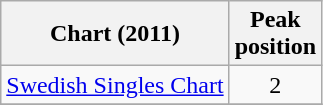<table class="wikitable sortable">
<tr>
<th>Chart (2011)</th>
<th align="center">Peak<br>position</th>
</tr>
<tr 2>
<td><a href='#'>Swedish Singles Chart</a></td>
<td align="center">2</td>
</tr>
<tr>
</tr>
</table>
